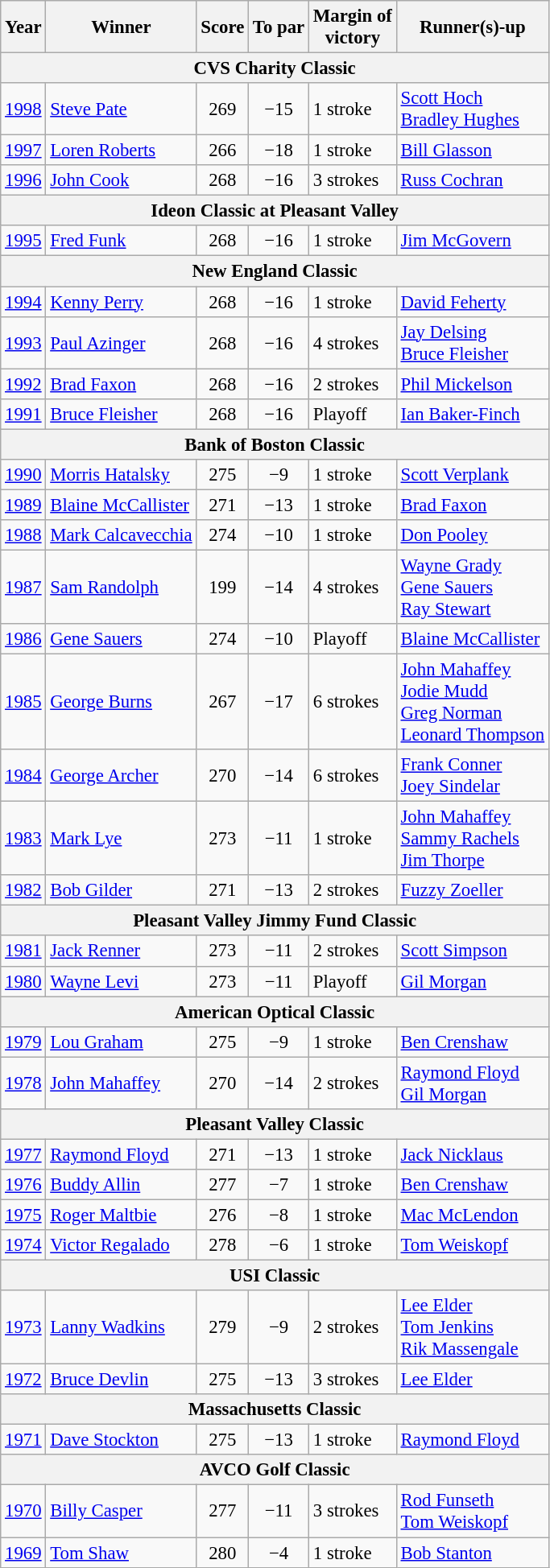<table class=wikitable style="font-size:95%">
<tr>
<th>Year</th>
<th>Winner</th>
<th>Score</th>
<th>To par</th>
<th>Margin of<br>victory</th>
<th>Runner(s)-up</th>
</tr>
<tr>
<th colspan=7>CVS Charity Classic</th>
</tr>
<tr>
<td><a href='#'>1998</a></td>
<td> <a href='#'>Steve Pate</a></td>
<td align=center>269</td>
<td align=center>−15</td>
<td>1 stroke</td>
<td> <a href='#'>Scott Hoch</a><br> <a href='#'>Bradley Hughes</a></td>
</tr>
<tr>
<td><a href='#'>1997</a></td>
<td> <a href='#'>Loren Roberts</a></td>
<td align=center>266</td>
<td align=center>−18</td>
<td>1 stroke</td>
<td> <a href='#'>Bill Glasson</a></td>
</tr>
<tr>
<td><a href='#'>1996</a></td>
<td> <a href='#'>John Cook</a></td>
<td align=center>268</td>
<td align=center>−16</td>
<td>3 strokes</td>
<td> <a href='#'>Russ Cochran</a></td>
</tr>
<tr>
<th colspan=7>Ideon Classic at Pleasant Valley</th>
</tr>
<tr>
<td><a href='#'>1995</a></td>
<td> <a href='#'>Fred Funk</a></td>
<td align=center>268</td>
<td align=center>−16</td>
<td>1 stroke</td>
<td> <a href='#'>Jim McGovern</a></td>
</tr>
<tr>
<th colspan=7>New England Classic</th>
</tr>
<tr>
<td><a href='#'>1994</a></td>
<td> <a href='#'>Kenny Perry</a></td>
<td align=center>268</td>
<td align=center>−16</td>
<td>1 stroke</td>
<td> <a href='#'>David Feherty</a></td>
</tr>
<tr>
<td><a href='#'>1993</a></td>
<td> <a href='#'>Paul Azinger</a></td>
<td align=center>268</td>
<td align=center>−16</td>
<td>4 strokes</td>
<td> <a href='#'>Jay Delsing</a><br> <a href='#'>Bruce Fleisher</a></td>
</tr>
<tr>
<td><a href='#'>1992</a></td>
<td> <a href='#'>Brad Faxon</a></td>
<td align=center>268</td>
<td align=center>−16</td>
<td>2 strokes</td>
<td> <a href='#'>Phil Mickelson</a></td>
</tr>
<tr>
<td><a href='#'>1991</a></td>
<td> <a href='#'>Bruce Fleisher</a></td>
<td align=center>268</td>
<td align=center>−16</td>
<td>Playoff</td>
<td> <a href='#'>Ian Baker-Finch</a></td>
</tr>
<tr>
<th colspan=7>Bank of Boston Classic</th>
</tr>
<tr>
<td><a href='#'>1990</a></td>
<td> <a href='#'>Morris Hatalsky</a></td>
<td align=center>275</td>
<td align=center>−9</td>
<td>1 stroke</td>
<td> <a href='#'>Scott Verplank</a></td>
</tr>
<tr>
<td><a href='#'>1989</a></td>
<td> <a href='#'>Blaine McCallister</a></td>
<td align=center>271</td>
<td align=center>−13</td>
<td>1 stroke</td>
<td> <a href='#'>Brad Faxon</a></td>
</tr>
<tr>
<td><a href='#'>1988</a></td>
<td> <a href='#'>Mark Calcavecchia</a></td>
<td align=center>274</td>
<td align=center>−10</td>
<td>1 stroke</td>
<td> <a href='#'>Don Pooley</a></td>
</tr>
<tr>
<td><a href='#'>1987</a></td>
<td> <a href='#'>Sam Randolph</a></td>
<td align=center>199</td>
<td align=center>−14</td>
<td>4 strokes</td>
<td> <a href='#'>Wayne Grady</a><br> <a href='#'>Gene Sauers</a><br> <a href='#'>Ray Stewart</a></td>
</tr>
<tr>
<td><a href='#'>1986</a></td>
<td> <a href='#'>Gene Sauers</a></td>
<td align=center>274</td>
<td align=center>−10</td>
<td>Playoff</td>
<td> <a href='#'>Blaine McCallister</a></td>
</tr>
<tr>
<td><a href='#'>1985</a></td>
<td> <a href='#'>George Burns</a></td>
<td align=center>267</td>
<td align=center>−17</td>
<td>6 strokes</td>
<td> <a href='#'>John Mahaffey</a><br> <a href='#'>Jodie Mudd</a><br> <a href='#'>Greg Norman</a><br> <a href='#'>Leonard Thompson</a></td>
</tr>
<tr>
<td><a href='#'>1984</a></td>
<td> <a href='#'>George Archer</a></td>
<td align=center>270</td>
<td align=center>−14</td>
<td>6 strokes</td>
<td> <a href='#'>Frank Conner</a><br> <a href='#'>Joey Sindelar</a></td>
</tr>
<tr>
<td><a href='#'>1983</a></td>
<td> <a href='#'>Mark Lye</a></td>
<td align=center>273</td>
<td align=center>−11</td>
<td>1 stroke</td>
<td> <a href='#'>John Mahaffey</a><br> <a href='#'>Sammy Rachels</a><br> <a href='#'>Jim Thorpe</a></td>
</tr>
<tr>
<td><a href='#'>1982</a></td>
<td> <a href='#'>Bob Gilder</a></td>
<td align=center>271</td>
<td align=center>−13</td>
<td>2 strokes</td>
<td> <a href='#'>Fuzzy Zoeller</a></td>
</tr>
<tr>
<th colspan=7>Pleasant Valley Jimmy Fund Classic</th>
</tr>
<tr>
<td><a href='#'>1981</a></td>
<td> <a href='#'>Jack Renner</a></td>
<td align=center>273</td>
<td align=center>−11</td>
<td>2 strokes</td>
<td> <a href='#'>Scott Simpson</a></td>
</tr>
<tr>
<td><a href='#'>1980</a></td>
<td> <a href='#'>Wayne Levi</a></td>
<td align=center>273</td>
<td align=center>−11</td>
<td>Playoff</td>
<td> <a href='#'>Gil Morgan</a></td>
</tr>
<tr>
<th colspan=7>American Optical Classic</th>
</tr>
<tr>
<td><a href='#'>1979</a></td>
<td> <a href='#'>Lou Graham</a></td>
<td align=center>275</td>
<td align=center>−9</td>
<td>1 stroke</td>
<td> <a href='#'>Ben Crenshaw</a></td>
</tr>
<tr>
<td><a href='#'>1978</a></td>
<td> <a href='#'>John Mahaffey</a></td>
<td align=center>270</td>
<td align=center>−14</td>
<td>2 strokes</td>
<td> <a href='#'>Raymond Floyd</a><br> <a href='#'>Gil Morgan</a></td>
</tr>
<tr>
<th colspan=7>Pleasant Valley Classic</th>
</tr>
<tr>
<td><a href='#'>1977</a></td>
<td> <a href='#'>Raymond Floyd</a></td>
<td align=center>271</td>
<td align=center>−13</td>
<td>1 stroke</td>
<td> <a href='#'>Jack Nicklaus</a></td>
</tr>
<tr>
<td><a href='#'>1976</a></td>
<td> <a href='#'>Buddy Allin</a></td>
<td align=center>277</td>
<td align=center>−7</td>
<td>1 stroke</td>
<td> <a href='#'>Ben Crenshaw</a></td>
</tr>
<tr>
<td><a href='#'>1975</a></td>
<td> <a href='#'>Roger Maltbie</a></td>
<td align=center>276</td>
<td align=center>−8</td>
<td>1 stroke</td>
<td> <a href='#'>Mac McLendon</a></td>
</tr>
<tr>
<td><a href='#'>1974</a></td>
<td> <a href='#'>Victor Regalado</a></td>
<td align=center>278</td>
<td align=center>−6</td>
<td>1 stroke</td>
<td> <a href='#'>Tom Weiskopf</a></td>
</tr>
<tr>
<th colspan=7>USI Classic</th>
</tr>
<tr>
<td><a href='#'>1973</a></td>
<td> <a href='#'>Lanny Wadkins</a></td>
<td align=center>279</td>
<td align=center>−9</td>
<td>2 strokes</td>
<td> <a href='#'>Lee Elder</a><br> <a href='#'>Tom Jenkins</a><br> <a href='#'>Rik Massengale</a></td>
</tr>
<tr>
<td><a href='#'>1972</a></td>
<td> <a href='#'>Bruce Devlin</a></td>
<td align=center>275</td>
<td align=center>−13</td>
<td>3 strokes</td>
<td> <a href='#'>Lee Elder</a></td>
</tr>
<tr>
<th colspan=7>Massachusetts Classic</th>
</tr>
<tr>
<td><a href='#'>1971</a></td>
<td> <a href='#'>Dave Stockton</a></td>
<td align=center>275</td>
<td align=center>−13</td>
<td>1 stroke</td>
<td> <a href='#'>Raymond Floyd</a></td>
</tr>
<tr>
<th colspan=7>AVCO Golf Classic</th>
</tr>
<tr>
<td><a href='#'>1970</a></td>
<td> <a href='#'>Billy Casper</a></td>
<td align=center>277</td>
<td align=center>−11</td>
<td>3 strokes</td>
<td> <a href='#'>Rod Funseth</a><br> <a href='#'>Tom Weiskopf</a></td>
</tr>
<tr>
<td><a href='#'>1969</a></td>
<td> <a href='#'>Tom Shaw</a></td>
<td align=center>280</td>
<td align=center>−4</td>
<td>1 stroke</td>
<td> <a href='#'>Bob Stanton</a></td>
</tr>
</table>
